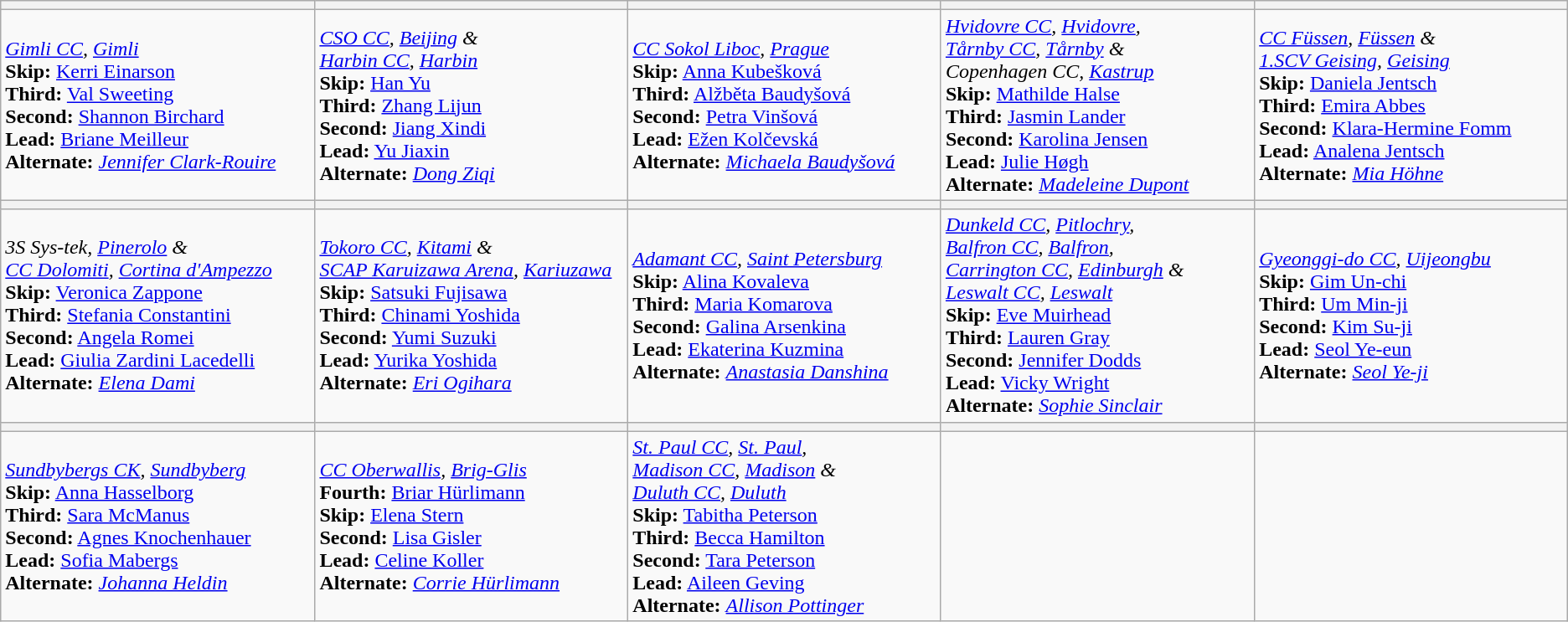<table class=wikitable>
<tr>
<th width=250></th>
<th width=250></th>
<th width=250></th>
<th width=250></th>
<th width=250></th>
</tr>
<tr>
<td><em><a href='#'>Gimli CC</a>, <a href='#'>Gimli</a></em><br><strong>Skip:</strong> <a href='#'>Kerri Einarson</a><br>
<strong>Third:</strong> <a href='#'>Val Sweeting</a><br>
<strong>Second:</strong> <a href='#'>Shannon Birchard</a><br>
<strong>Lead:</strong> <a href='#'>Briane Meilleur</a><br>
<strong>Alternate:</strong> <em><a href='#'>Jennifer Clark-Rouire</a></em></td>
<td><em><a href='#'>CSO CC</a>, <a href='#'>Beijing</a> & <br> <a href='#'>Harbin CC</a>, <a href='#'>Harbin</a></em><br><strong>Skip:</strong> <a href='#'>Han Yu</a><br>
<strong>Third:</strong> <a href='#'>Zhang Lijun</a><br>
<strong>Second:</strong> <a href='#'>Jiang Xindi</a><br>
<strong>Lead:</strong> <a href='#'>Yu Jiaxin</a><br>
<strong>Alternate:</strong> <em><a href='#'>Dong Ziqi</a></em></td>
<td><em><a href='#'>CC Sokol Liboc</a>, <a href='#'>Prague</a></em><br><strong>Skip:</strong> <a href='#'>Anna Kubešková</a><br>
<strong>Third:</strong> <a href='#'>Alžběta Baudyšová</a><br>
<strong>Second:</strong> <a href='#'>Petra Vinšová</a><br>
<strong>Lead:</strong> <a href='#'>Ežen Kolčevská</a><br>
<strong>Alternate:</strong> <em><a href='#'>Michaela Baudyšová</a></em></td>
<td><em><a href='#'>Hvidovre CC</a>, <a href='#'>Hvidovre</a>, <br> <a href='#'>Tårnby CC</a>, <a href='#'>Tårnby</a> & <br> Copenhagen CC, <a href='#'>Kastrup</a></em><br><strong>Skip:</strong> <a href='#'>Mathilde Halse</a> <br>
<strong>Third:</strong> <a href='#'>Jasmin Lander</a><br>
<strong>Second:</strong> <a href='#'>Karolina Jensen</a><br>
<strong>Lead:</strong> <a href='#'>Julie Høgh</a><br>
<strong>Alternate:</strong> <em><a href='#'>Madeleine Dupont</a></em></td>
<td><em><a href='#'>CC Füssen</a>, <a href='#'>Füssen</a> & <br> <a href='#'>1.SCV Geising</a>, <a href='#'>Geising</a></em><br><strong>Skip:</strong>  <a href='#'>Daniela Jentsch</a><br>
<strong>Third:</strong> <a href='#'>Emira Abbes</a><br>
<strong>Second:</strong> <a href='#'>Klara-Hermine Fomm</a><br>
<strong>Lead:</strong> <a href='#'>Analena Jentsch</a><br>
<strong>Alternate:</strong> <em><a href='#'>Mia Höhne</a></em></td>
</tr>
<tr>
<th width=250></th>
<th width=250></th>
<th width=250></th>
<th width=250></th>
<th width=250></th>
</tr>
<tr>
<td><em>3S Sys-tek, <a href='#'>Pinerolo</a> & <br> <a href='#'>CC Dolomiti</a>, <a href='#'>Cortina d'Ampezzo</a></em><br><strong>Skip:</strong> <a href='#'>Veronica Zappone</a> <br>
<strong>Third:</strong> <a href='#'>Stefania Constantini</a><br>
<strong>Second:</strong> <a href='#'>Angela Romei</a><br>
<strong>Lead:</strong> <a href='#'>Giulia Zardini Lacedelli</a><br>
<strong>Alternate:</strong> <em><a href='#'>Elena Dami</a></em></td>
<td><em><a href='#'>Tokoro CC</a>, <a href='#'>Kitami</a> & <br> <a href='#'>SCAP Karuizawa Arena</a>, <a href='#'>Kariuzawa</a></em><br><strong>Skip:</strong> <a href='#'>Satsuki Fujisawa</a><br>
<strong>Third:</strong> <a href='#'>Chinami Yoshida</a><br>
<strong>Second:</strong> <a href='#'>Yumi Suzuki</a><br>
<strong>Lead:</strong> <a href='#'>Yurika Yoshida</a><br>
<strong>Alternate:</strong> <em><a href='#'>Eri Ogihara</a></em></td>
<td><em><a href='#'>Adamant CC</a>, <a href='#'>Saint Petersburg</a></em><br><strong>Skip:</strong> <a href='#'>Alina Kovaleva</a><br>
<strong>Third:</strong> <a href='#'>Maria Komarova</a><br>
<strong>Second:</strong> <a href='#'>Galina Arsenkina</a><br>
<strong>Lead:</strong> <a href='#'>Ekaterina Kuzmina</a><br>
<strong>Alternate:</strong> <em><a href='#'>Anastasia Danshina</a></em></td>
<td><em><a href='#'>Dunkeld CC</a>, <a href='#'>Pitlochry</a>,<br> <a href='#'>Balfron CC</a>, <a href='#'>Balfron</a>, <br> <a href='#'>Carrington CC</a>, <a href='#'>Edinburgh</a> & <br> <a href='#'>Leswalt CC</a>, <a href='#'>Leswalt</a></em><br><strong>Skip:</strong> <a href='#'>Eve Muirhead</a><br>
<strong>Third:</strong> <a href='#'>Lauren Gray</a><br>
<strong>Second:</strong> <a href='#'>Jennifer Dodds</a><br>
<strong>Lead:</strong>  <a href='#'>Vicky Wright</a><br>
<strong>Alternate:</strong> <em><a href='#'>Sophie Sinclair</a></em></td>
<td><em><a href='#'>Gyeonggi-do CC</a>, <a href='#'>Uijeongbu</a></em><br><strong>Skip:</strong> <a href='#'>Gim Un-chi</a><br>
<strong>Third:</strong> <a href='#'>Um Min-ji</a><br>
<strong>Second:</strong> <a href='#'>Kim Su-ji</a><br>
<strong>Lead:</strong> <a href='#'>Seol Ye-eun</a><br>
<strong>Alternate:</strong> <em><a href='#'>Seol Ye-ji</a></em></td>
</tr>
<tr>
<th width=250></th>
<th width=250></th>
<th width=250></th>
<th width=250></th>
<th width=250></th>
</tr>
<tr>
<td><em><a href='#'>Sundbybergs CK</a>, <a href='#'>Sundbyberg</a></em><br><strong>Skip:</strong> <a href='#'>Anna Hasselborg</a><br>
<strong>Third:</strong> <a href='#'>Sara McManus</a><br>
<strong>Second:</strong> <a href='#'>Agnes Knochenhauer</a><br>
<strong>Lead:</strong> <a href='#'>Sofia Mabergs</a><br>
<strong>Alternate:</strong> <em><a href='#'>Johanna Heldin</a></em></td>
<td><em><a href='#'>CC Oberwallis</a>, <a href='#'>Brig-Glis</a></em><br><strong>Fourth:</strong> <a href='#'>Briar Hürlimann</a><br>
<strong>Skip:</strong> <a href='#'>Elena Stern</a><br>
<strong>Second:</strong> <a href='#'>Lisa Gisler</a><br>
<strong>Lead:</strong> <a href='#'>Celine Koller</a><br>
<strong>Alternate:</strong> <em><a href='#'>Corrie Hürlimann</a></em></td>
<td><em><a href='#'>St. Paul CC</a>, <a href='#'>St. Paul</a>, <br> <a href='#'>Madison CC</a>, <a href='#'>Madison</a> & <br> <a href='#'>Duluth CC</a>, <a href='#'>Duluth</a></em><br><strong>Skip:</strong> <a href='#'>Tabitha Peterson</a><br>
<strong>Third:</strong> <a href='#'>Becca Hamilton</a><br>
<strong>Second:</strong> <a href='#'>Tara Peterson</a><br>
<strong>Lead:</strong> <a href='#'>Aileen Geving</a><br>
<strong>Alternate:</strong> <em><a href='#'>Allison Pottinger</a></em></td>
<td></td>
<td></td>
</tr>
</table>
